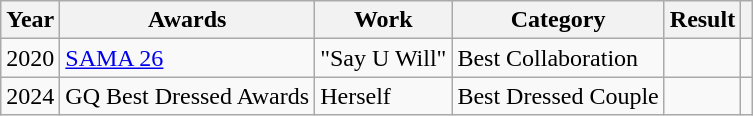<table class="wikitable">
<tr>
<th>Year</th>
<th>Awards</th>
<th>Work</th>
<th>Category</th>
<th>Result</th>
<th></th>
</tr>
<tr>
<td>2020</td>
<td><a href='#'>SAMA 26</a></td>
<td>"Say U Will"</td>
<td>Best Collaboration</td>
<td></td>
<td></td>
</tr>
<tr>
<td>2024</td>
<td>GQ Best Dressed Awards</td>
<td>Herself</td>
<td>Best Dressed Couple</td>
<td></td>
<td></td>
</tr>
</table>
